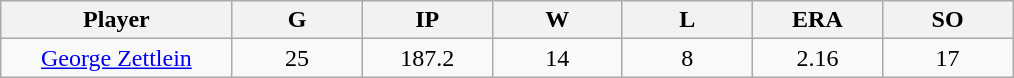<table class="wikitable sortable">
<tr>
<th bgcolor="#DDDDFF" width="16%">Player</th>
<th bgcolor="#DDDDFF" width="9%">G</th>
<th bgcolor="#DDDDFF" width="9%">IP</th>
<th bgcolor="#DDDDFF" width="9%">W</th>
<th bgcolor="#DDDDFF" width="9%">L</th>
<th bgcolor="#DDDDFF" width="9%">ERA</th>
<th bgcolor="#DDDDFF" width="9%">SO</th>
</tr>
<tr align=center>
<td><a href='#'>George Zettlein</a></td>
<td>25</td>
<td>187.2</td>
<td>14</td>
<td>8</td>
<td>2.16</td>
<td>17</td>
</tr>
</table>
